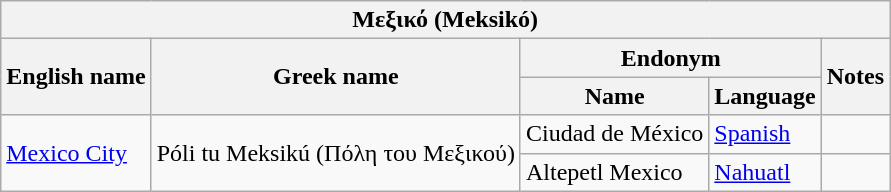<table class="wikitable sortable">
<tr>
<th colspan="5"> Μεξικό (<strong>Meksikó</strong>)</th>
</tr>
<tr>
<th rowspan="2">English name</th>
<th rowspan="2">Greek name</th>
<th colspan="2">Endonym</th>
<th rowspan="2">Notes</th>
</tr>
<tr>
<th>Name</th>
<th>Language</th>
</tr>
<tr>
<td rowspan="2"><a href='#'>Mexico City</a></td>
<td rowspan="2">Póli tu Meksikú (Πόλη του Μεξικού)</td>
<td>Ciudad de México</td>
<td><a href='#'>Spanish</a></td>
<td></td>
</tr>
<tr>
<td>Altepetl Mexico</td>
<td><a href='#'>Nahuatl</a></td>
<td></td>
</tr>
</table>
